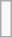<table class="wikitable" style="font-size:90%;" align="center">
<tr>
<td><br><div>



















</div></td>
</tr>
</table>
